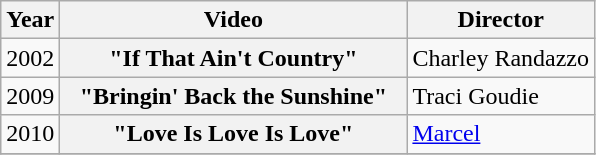<table class="wikitable plainrowheaders">
<tr>
<th>Year</th>
<th style="width:14em;">Video</th>
<th>Director</th>
</tr>
<tr>
<td>2002</td>
<th scope="row">"If That Ain't Country"</th>
<td>Charley Randazzo</td>
</tr>
<tr>
<td>2009</td>
<th scope="row">"Bringin' Back the Sunshine"</th>
<td>Traci Goudie</td>
</tr>
<tr>
<td>2010</td>
<th scope="row">"Love Is Love Is Love"</th>
<td><a href='#'>Marcel</a></td>
</tr>
<tr>
</tr>
</table>
